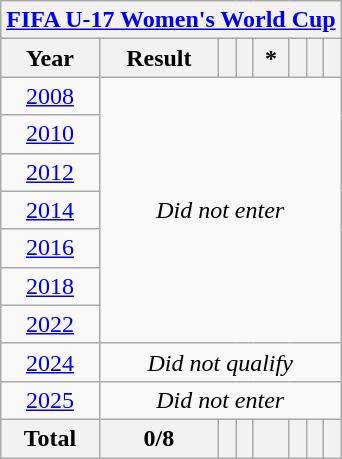<table class="wikitable" style="text-align: center;">
<tr>
<th colspan=9><a href='#'>FIFA U-17 Women's World Cup</a></th>
</tr>
<tr>
<th>Year</th>
<th>Result</th>
<th></th>
<th></th>
<th> *</th>
<th></th>
<th></th>
<th></th>
</tr>
<tr>
<td> <a href='#'>2008</a></td>
<td rowspan=7 colspan=8><em>Did not enter</em></td>
</tr>
<tr>
<td> <a href='#'>2010</a></td>
</tr>
<tr>
<td> <a href='#'>2012</a></td>
</tr>
<tr>
<td> <a href='#'>2014</a></td>
</tr>
<tr>
<td> <a href='#'>2016</a></td>
</tr>
<tr>
<td> <a href='#'>2018</a></td>
</tr>
<tr>
<td> <a href='#'>2022</a></td>
</tr>
<tr>
<td> <a href='#'>2024</a></td>
<td colspan=8><em>Did not qualify</em></td>
</tr>
<tr>
<td> <a href='#'>2025</a></td>
<td colspan=8><em>Did not enter</em></td>
</tr>
<tr>
<th>Total</th>
<th>0/8</th>
<th></th>
<th></th>
<th></th>
<th></th>
<th></th>
<th></th>
</tr>
</table>
